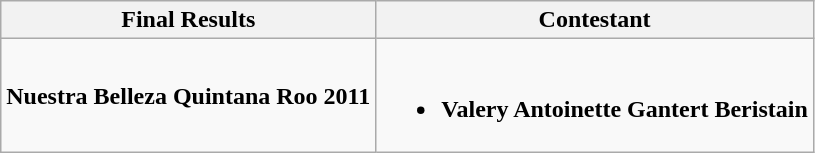<table class="wikitable">
<tr>
<th>Final Results</th>
<th>Contestant</th>
</tr>
<tr>
<td align="center"><strong>Nuestra Belleza Quintana Roo 2011</strong></td>
<td><br><ul><li><strong>Valery Antoinette Gantert Beristain</strong></li></ul></td>
</tr>
</table>
